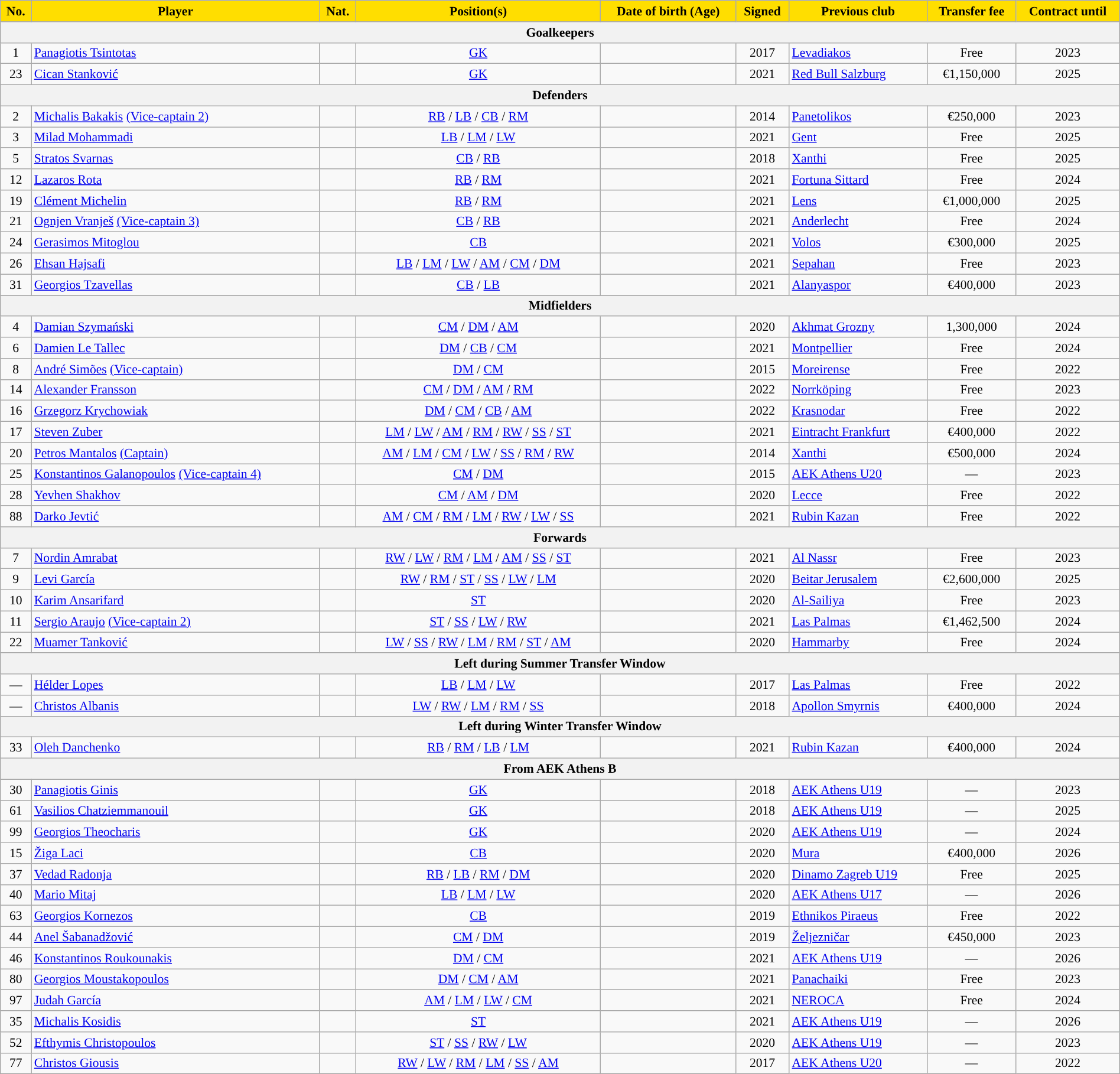<table class="wikitable" style="text-align:center; font-size:90%; width:100%">
<tr>
<th style="background:#FFDE00">No.</th>
<th style="background:#FFDE00">Player</th>
<th style="background:#FFDE00">Nat.</th>
<th style="background:#FFDE00">Position(s)</th>
<th style="background:#FFDE00">Date of birth (Age)</th>
<th style="background:#FFDE00">Signed</th>
<th style="background:#FFDE00">Previous club</th>
<th style="background:#FFDE00">Transfer fee</th>
<th style="background:#FFDE00">Contract until</th>
</tr>
<tr>
<th colspan="9">Goalkeepers</th>
</tr>
<tr>
<td>1</td>
<td align=left><a href='#'>Panagiotis Tsintotas</a></td>
<td></td>
<td><a href='#'>GK</a></td>
<td></td>
<td>2017</td>
<td align=left> <a href='#'>Levadiakos</a></td>
<td>Free</td>
<td>2023</td>
</tr>
<tr>
<td>23</td>
<td align=left><a href='#'>Cican Stanković</a></td>
<td></td>
<td><a href='#'>GK</a></td>
<td></td>
<td>2021</td>
<td align=left> <a href='#'>Red Bull Salzburg</a></td>
<td>€1,150,000</td>
<td>2025</td>
</tr>
<tr>
<th colspan="9">Defenders</th>
</tr>
<tr>
<td>2</td>
<td align=left><a href='#'>Michalis Bakakis</a> <a href='#'>(Vice-captain 2)</a></td>
<td></td>
<td><a href='#'>RB</a> / <a href='#'>LB</a> / <a href='#'>CB</a> / <a href='#'>RM</a></td>
<td></td>
<td>2014</td>
<td align=left> <a href='#'>Panetolikos</a></td>
<td>€250,000</td>
<td>2023</td>
</tr>
<tr>
<td>3</td>
<td align=left><a href='#'>Milad Mohammadi</a></td>
<td></td>
<td><a href='#'>LB</a> / <a href='#'>LM</a> / <a href='#'>LW</a></td>
<td></td>
<td>2021</td>
<td align=left> <a href='#'>Gent</a></td>
<td>Free</td>
<td>2025</td>
</tr>
<tr>
<td>5</td>
<td align=left><a href='#'>Stratos Svarnas</a></td>
<td></td>
<td><a href='#'>CB</a> / <a href='#'>RB</a></td>
<td></td>
<td>2018</td>
<td align=left> <a href='#'>Xanthi</a></td>
<td>Free</td>
<td>2025</td>
</tr>
<tr>
<td>12</td>
<td align=left><a href='#'>Lazaros Rota</a></td>
<td></td>
<td><a href='#'>RB</a> / <a href='#'>RM</a></td>
<td></td>
<td>2021</td>
<td align=left> <a href='#'>Fortuna Sittard</a></td>
<td>Free</td>
<td>2024</td>
</tr>
<tr>
<td>19</td>
<td align=left><a href='#'>Clément Michelin</a></td>
<td></td>
<td><a href='#'>RB</a> / <a href='#'>RM</a></td>
<td></td>
<td>2021</td>
<td align=left> <a href='#'>Lens</a></td>
<td>€1,000,000</td>
<td>2025</td>
</tr>
<tr>
<td>21</td>
<td align=left><a href='#'>Ognjen Vranješ</a> <a href='#'>(Vice-captain 3)</a></td>
<td></td>
<td><a href='#'>CB</a> / <a href='#'>RB</a></td>
<td></td>
<td>2021</td>
<td align=left> <a href='#'>Anderlecht</a></td>
<td>Free</td>
<td>2024</td>
</tr>
<tr>
<td>24</td>
<td align=left><a href='#'>Gerasimos Mitoglou</a></td>
<td></td>
<td><a href='#'>CB</a></td>
<td></td>
<td>2021</td>
<td align=left> <a href='#'>Volos</a></td>
<td>€300,000</td>
<td>2025</td>
</tr>
<tr>
<td>26</td>
<td align=left><a href='#'>Ehsan Hajsafi</a></td>
<td></td>
<td><a href='#'>LB</a> / <a href='#'>LM</a> / <a href='#'>LW</a> / <a href='#'>AM</a> / <a href='#'>CM</a> / <a href='#'>DM</a></td>
<td></td>
<td>2021</td>
<td align=left> <a href='#'>Sepahan</a></td>
<td>Free</td>
<td>2023</td>
</tr>
<tr>
<td>31</td>
<td align=left><a href='#'>Georgios Tzavellas</a></td>
<td></td>
<td><a href='#'>CB</a> / <a href='#'>LB</a></td>
<td></td>
<td>2021</td>
<td align=left> <a href='#'>Alanyaspor</a></td>
<td>€400,000</td>
<td>2023</td>
</tr>
<tr>
<th colspan="9">Midfielders</th>
</tr>
<tr>
<td>4</td>
<td align=left><a href='#'>Damian Szymański</a></td>
<td></td>
<td><a href='#'>CM</a> / <a href='#'>DM</a> / <a href='#'>AM</a></td>
<td></td>
<td>2020</td>
<td align=left> <a href='#'>Akhmat Grozny</a></td>
<td>1,300,000</td>
<td>2024</td>
</tr>
<tr>
<td>6</td>
<td align=left><a href='#'>Damien Le Tallec</a></td>
<td></td>
<td><a href='#'>DM</a> / <a href='#'>CB</a> / <a href='#'>CM</a></td>
<td></td>
<td>2021</td>
<td align=left> <a href='#'>Montpellier</a></td>
<td>Free</td>
<td>2024</td>
</tr>
<tr>
<td>8</td>
<td align=left><a href='#'>André Simões</a> <a href='#'>(Vice-captain)</a></td>
<td></td>
<td><a href='#'>DM</a> / <a href='#'>CM</a></td>
<td></td>
<td>2015</td>
<td align=left> <a href='#'>Moreirense</a></td>
<td>Free</td>
<td>2022</td>
</tr>
<tr>
<td>14</td>
<td align=left><a href='#'>Alexander Fransson</a></td>
<td></td>
<td><a href='#'>CM</a> / <a href='#'>DM</a> / <a href='#'>AM</a> / <a href='#'>RM</a></td>
<td></td>
<td>2022</td>
<td align=left> <a href='#'>Norrköping</a></td>
<td>Free</td>
<td>2023</td>
</tr>
<tr>
<td>16</td>
<td align=left><a href='#'>Grzegorz Krychowiak</a></td>
<td></td>
<td><a href='#'>DM</a> / <a href='#'>CM</a> / <a href='#'>CB</a> / <a href='#'>AM</a></td>
<td></td>
<td>2022</td>
<td align=left> <a href='#'>Krasnodar</a></td>
<td>Free</td>
<td>2022</td>
</tr>
<tr>
<td>17</td>
<td align=left><a href='#'>Steven Zuber</a></td>
<td></td>
<td><a href='#'>LM</a> / <a href='#'>LW</a> / <a href='#'>AM</a> / <a href='#'>RM</a> / <a href='#'>RW</a> / <a href='#'>SS</a> / <a href='#'>ST</a></td>
<td></td>
<td>2021</td>
<td align=left> <a href='#'>Eintracht Frankfurt</a></td>
<td>€400,000</td>
<td>2022</td>
</tr>
<tr>
<td>20</td>
<td align=left><a href='#'>Petros Mantalos</a> <a href='#'>(Captain)</a></td>
<td></td>
<td><a href='#'>AM</a> / <a href='#'>LM</a> / <a href='#'>CM</a> / <a href='#'>LW</a> / <a href='#'>SS</a> / <a href='#'>RM</a> / <a href='#'>RW</a></td>
<td></td>
<td>2014</td>
<td align=left> <a href='#'>Xanthi</a></td>
<td>€500,000</td>
<td>2024</td>
</tr>
<tr>
<td>25</td>
<td align=left><a href='#'>Konstantinos Galanopoulos</a> <a href='#'>(Vice-captain 4)</a></td>
<td></td>
<td><a href='#'>CM</a> / <a href='#'>DM</a></td>
<td></td>
<td>2015</td>
<td align=left> <a href='#'>AEK Athens U20</a></td>
<td>—</td>
<td>2023</td>
</tr>
<tr>
<td>28</td>
<td align=left><a href='#'>Yevhen Shakhov</a></td>
<td></td>
<td><a href='#'>CM</a> / <a href='#'>AM</a> / <a href='#'>DM</a></td>
<td></td>
<td>2020</td>
<td align=left> <a href='#'>Lecce</a></td>
<td>Free</td>
<td>2022</td>
</tr>
<tr>
<td>88</td>
<td align=left><a href='#'>Darko Jevtić</a></td>
<td></td>
<td><a href='#'>AM</a> / <a href='#'>CM</a> / <a href='#'>RM</a> / <a href='#'>LM</a> / <a href='#'>RW</a> / <a href='#'>LW</a> / <a href='#'>SS</a></td>
<td></td>
<td>2021</td>
<td align=left> <a href='#'>Rubin Kazan</a></td>
<td>Free</td>
<td>2022</td>
</tr>
<tr>
<th colspan="9">Forwards</th>
</tr>
<tr>
<td>7</td>
<td align=left><a href='#'>Nordin Amrabat</a></td>
<td></td>
<td><a href='#'>RW</a> / <a href='#'>LW</a> / <a href='#'>RM</a> / <a href='#'>LM</a> / <a href='#'>AM</a> / <a href='#'>SS</a> / <a href='#'>ST</a></td>
<td></td>
<td>2021</td>
<td align=left> <a href='#'>Al Nassr</a></td>
<td>Free</td>
<td>2023</td>
</tr>
<tr>
<td>9</td>
<td align=left><a href='#'>Levi García</a></td>
<td></td>
<td><a href='#'>RW</a> / <a href='#'>RM</a> / <a href='#'>ST</a> / <a href='#'>SS</a> / <a href='#'>LW</a> / <a href='#'>LM</a></td>
<td></td>
<td>2020</td>
<td align=left> <a href='#'>Beitar Jerusalem</a></td>
<td>€2,600,000</td>
<td>2025</td>
</tr>
<tr>
<td>10</td>
<td align=left><a href='#'>Karim Ansarifard</a></td>
<td></td>
<td><a href='#'>ST</a></td>
<td></td>
<td>2020</td>
<td align=left> <a href='#'>Al-Sailiya</a></td>
<td>Free</td>
<td>2023</td>
</tr>
<tr>
<td>11</td>
<td align=left><a href='#'>Sergio Araujo</a> <a href='#'>(Vice-captain 2)</a></td>
<td></td>
<td><a href='#'>ST</a> / <a href='#'>SS</a> / <a href='#'>LW</a> / <a href='#'>RW</a></td>
<td></td>
<td>2021</td>
<td align=left> <a href='#'>Las Palmas</a></td>
<td>€1,462,500</td>
<td>2024</td>
</tr>
<tr>
<td>22</td>
<td align=left><a href='#'>Muamer Tanković</a></td>
<td></td>
<td><a href='#'>LW</a> / <a href='#'>SS</a> / <a href='#'>RW</a> / <a href='#'>LM</a> / <a href='#'>RM</a> / <a href='#'>ST</a> / <a href='#'>AM</a></td>
<td></td>
<td>2020</td>
<td align=left> <a href='#'>Hammarby</a></td>
<td>Free</td>
<td>2024</td>
</tr>
<tr>
<th colspan="9">Left during Summer Transfer Window</th>
</tr>
<tr>
<td>—</td>
<td align=left><a href='#'>Hélder Lopes</a></td>
<td></td>
<td><a href='#'>LB</a> / <a href='#'>LM</a> / <a href='#'>LW</a></td>
<td></td>
<td>2017</td>
<td align=left> <a href='#'>Las Palmas</a></td>
<td>Free</td>
<td>2022</td>
</tr>
<tr>
<td>—</td>
<td align=left><a href='#'>Christos Albanis</a></td>
<td></td>
<td><a href='#'>LW</a> / <a href='#'>RW</a> / <a href='#'>LM</a> / <a href='#'>RM</a> / <a href='#'>SS</a></td>
<td></td>
<td>2018</td>
<td align=left> <a href='#'>Apollon Smyrnis</a></td>
<td>€400,000</td>
<td>2024</td>
</tr>
<tr>
<th colspan="9">Left during Winter Transfer Window</th>
</tr>
<tr>
<td>33</td>
<td align=left><a href='#'>Oleh Danchenko</a></td>
<td></td>
<td><a href='#'>RB</a> / <a href='#'>RM</a> / <a href='#'>LB</a> / <a href='#'>LM</a></td>
<td></td>
<td>2021</td>
<td align=left> <a href='#'>Rubin Kazan</a></td>
<td>€400,000</td>
<td>2024</td>
</tr>
<tr>
<th colspan="9">From AEK Athens B</th>
</tr>
<tr>
<td>30</td>
<td align=left><a href='#'>Panagiotis Ginis</a></td>
<td></td>
<td><a href='#'>GK</a></td>
<td></td>
<td>2018</td>
<td align=left> <a href='#'>AEK Athens U19</a></td>
<td>—</td>
<td>2023</td>
</tr>
<tr>
<td>61</td>
<td align=left><a href='#'>Vasilios Chatziemmanouil</a></td>
<td></td>
<td><a href='#'>GK</a></td>
<td></td>
<td>2018</td>
<td align=left> <a href='#'>AEK Athens U19</a></td>
<td>—</td>
<td>2025</td>
</tr>
<tr>
<td>99</td>
<td align=left><a href='#'>Georgios Theocharis</a></td>
<td></td>
<td><a href='#'>GK</a></td>
<td></td>
<td>2020</td>
<td align=left> <a href='#'>AEK Athens U19</a></td>
<td>—</td>
<td>2024</td>
</tr>
<tr>
<td>15</td>
<td align=left><a href='#'>Žiga Laci</a></td>
<td></td>
<td><a href='#'>CB</a></td>
<td></td>
<td>2020</td>
<td align=left> <a href='#'>Mura</a></td>
<td>€400,000</td>
<td>2026</td>
</tr>
<tr>
<td>37</td>
<td align=left><a href='#'>Vedad Radonja</a></td>
<td></td>
<td><a href='#'>RB</a> / <a href='#'>LB</a> / <a href='#'>RM</a> / <a href='#'>DM</a></td>
<td></td>
<td>2020</td>
<td align=left> <a href='#'>Dinamo Zagreb U19</a></td>
<td>Free</td>
<td>2025</td>
</tr>
<tr>
<td>40</td>
<td align=left><a href='#'>Mario Mitaj</a></td>
<td></td>
<td><a href='#'>LB</a> / <a href='#'>LM</a> / <a href='#'>LW</a></td>
<td></td>
<td>2020</td>
<td align=left> <a href='#'>AEK Athens U17</a></td>
<td>—</td>
<td>2026</td>
</tr>
<tr>
<td>63</td>
<td align=left><a href='#'>Georgios Kornezos</a></td>
<td></td>
<td><a href='#'>CB</a></td>
<td></td>
<td>2019</td>
<td align=left> <a href='#'>Ethnikos Piraeus</a></td>
<td>Free</td>
<td>2022</td>
</tr>
<tr>
<td>44</td>
<td align=left><a href='#'>Anel Šabanadžović</a></td>
<td></td>
<td><a href='#'>CM</a> / <a href='#'>DM</a></td>
<td></td>
<td>2019</td>
<td align=left> <a href='#'>Željezničar</a></td>
<td>€450,000</td>
<td>2023</td>
</tr>
<tr>
<td>46</td>
<td align=left><a href='#'>Konstantinos Roukounakis</a></td>
<td></td>
<td><a href='#'>DM</a> / <a href='#'>CM</a></td>
<td></td>
<td>2021</td>
<td align=left> <a href='#'>AEK Athens U19</a></td>
<td>—</td>
<td>2026</td>
</tr>
<tr>
<td>80</td>
<td align=left><a href='#'>Georgios Moustakopoulos</a></td>
<td></td>
<td><a href='#'>DM</a> / <a href='#'>CM</a> / <a href='#'>AM</a></td>
<td></td>
<td>2021</td>
<td align=left> <a href='#'>Panachaiki</a></td>
<td>Free</td>
<td>2023</td>
</tr>
<tr>
<td>97</td>
<td align=left><a href='#'>Judah García</a></td>
<td></td>
<td><a href='#'>AM</a> / <a href='#'>LM</a> / <a href='#'>LW</a> / <a href='#'>CM</a></td>
<td></td>
<td>2021</td>
<td align=left> <a href='#'>NEROCA</a></td>
<td>Free</td>
<td>2024</td>
</tr>
<tr>
<td>35</td>
<td align=left><a href='#'>Michalis Kosidis</a></td>
<td></td>
<td><a href='#'>ST</a></td>
<td></td>
<td>2021</td>
<td align=left> <a href='#'>AEK Athens U19</a></td>
<td>—</td>
<td>2026</td>
</tr>
<tr>
<td>52</td>
<td align=left><a href='#'>Efthymis Christopoulos</a></td>
<td></td>
<td><a href='#'>ST</a> / <a href='#'>SS</a> / <a href='#'>RW</a> / <a href='#'>LW</a></td>
<td></td>
<td>2020</td>
<td align=left> <a href='#'>AEK Athens U19</a></td>
<td>—</td>
<td>2023</td>
</tr>
<tr>
<td>77</td>
<td align=left><a href='#'>Christos Giousis</a></td>
<td></td>
<td><a href='#'>RW</a> / <a href='#'>LW</a> / <a href='#'>RM</a> / <a href='#'>LM</a> / <a href='#'>SS</a> / <a href='#'>AM</a></td>
<td></td>
<td>2017</td>
<td align=left> <a href='#'>AEK Athens U20</a></td>
<td>—</td>
<td>2022</td>
</tr>
</table>
